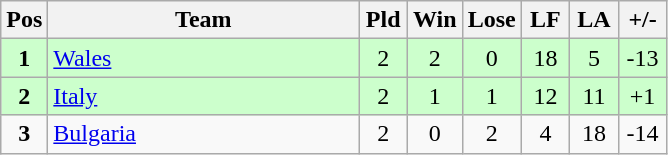<table class="wikitable" style="font-size: 100%">
<tr>
<th width=20>Pos</th>
<th width=200>Team</th>
<th width=25>Pld</th>
<th width=25>Win</th>
<th width=25>Lose</th>
<th width=25>LF</th>
<th width=25>LA</th>
<th width=25>+/-</th>
</tr>
<tr align=center style="background: #ccffcc;">
<td><strong>1</strong></td>
<td align="left"> <a href='#'>Wales</a></td>
<td>2</td>
<td>2</td>
<td>0</td>
<td>18</td>
<td>5</td>
<td>-13</td>
</tr>
<tr align=center style="background: #ccffcc;">
<td><strong>2</strong></td>
<td align="left"> <a href='#'>Italy</a></td>
<td>2</td>
<td>1</td>
<td>1</td>
<td>12</td>
<td>11</td>
<td>+1</td>
</tr>
<tr align=center>
<td><strong>3</strong></td>
<td align="left"> <a href='#'>Bulgaria</a></td>
<td>2</td>
<td>0</td>
<td>2</td>
<td>4</td>
<td>18</td>
<td>-14</td>
</tr>
</table>
